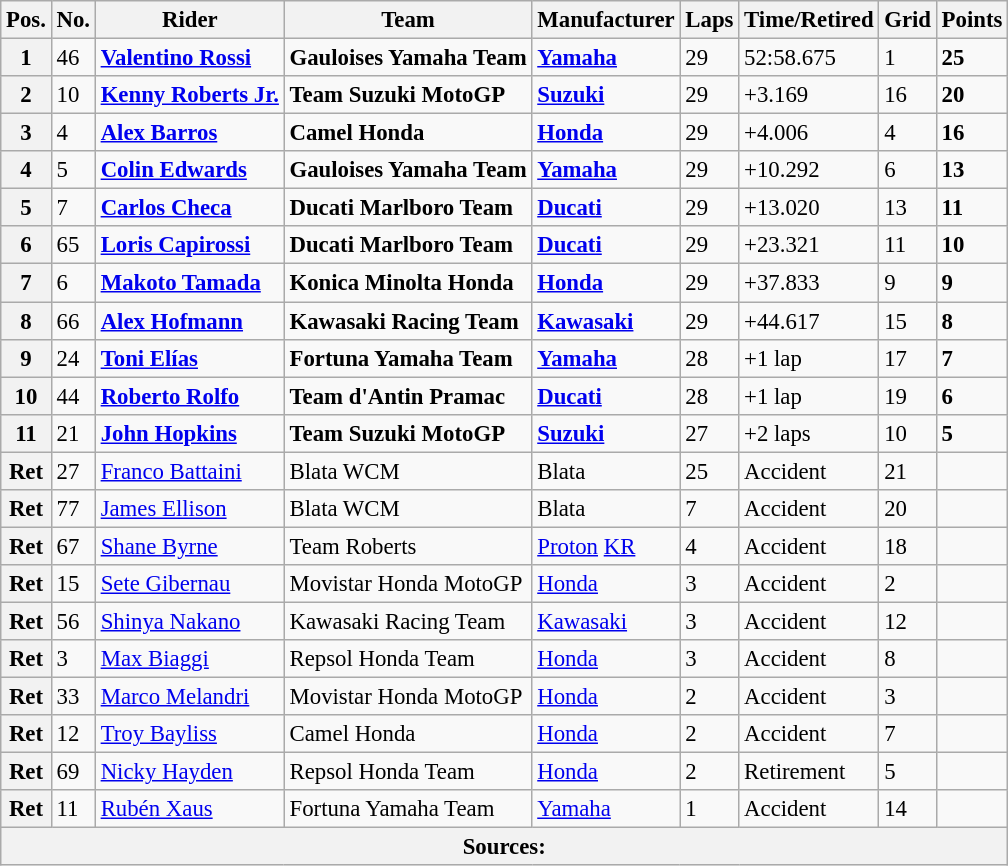<table class="wikitable" style="font-size: 95%;">
<tr>
<th>Pos.</th>
<th>No.</th>
<th>Rider</th>
<th>Team</th>
<th>Manufacturer</th>
<th>Laps</th>
<th>Time/Retired</th>
<th>Grid</th>
<th>Points</th>
</tr>
<tr>
<th>1</th>
<td>46</td>
<td> <strong><a href='#'>Valentino Rossi</a></strong></td>
<td><strong>Gauloises Yamaha Team</strong></td>
<td><strong><a href='#'>Yamaha</a></strong></td>
<td>29</td>
<td>52:58.675</td>
<td>1</td>
<td><strong>25</strong></td>
</tr>
<tr>
<th>2</th>
<td>10</td>
<td> <strong><a href='#'>Kenny Roberts Jr.</a></strong></td>
<td><strong>Team Suzuki MotoGP</strong></td>
<td><strong><a href='#'>Suzuki</a></strong></td>
<td>29</td>
<td>+3.169</td>
<td>16</td>
<td><strong>20</strong></td>
</tr>
<tr>
<th>3</th>
<td>4</td>
<td> <strong><a href='#'>Alex Barros</a></strong></td>
<td><strong>Camel Honda</strong></td>
<td><strong><a href='#'>Honda</a></strong></td>
<td>29</td>
<td>+4.006</td>
<td>4</td>
<td><strong>16</strong></td>
</tr>
<tr>
<th>4</th>
<td>5</td>
<td> <strong><a href='#'>Colin Edwards</a></strong></td>
<td><strong>Gauloises Yamaha Team</strong></td>
<td><strong><a href='#'>Yamaha</a></strong></td>
<td>29</td>
<td>+10.292</td>
<td>6</td>
<td><strong>13</strong></td>
</tr>
<tr>
<th>5</th>
<td>7</td>
<td> <strong><a href='#'>Carlos Checa</a></strong></td>
<td><strong>Ducati Marlboro Team</strong></td>
<td><strong><a href='#'>Ducati</a></strong></td>
<td>29</td>
<td>+13.020</td>
<td>13</td>
<td><strong>11</strong></td>
</tr>
<tr>
<th>6</th>
<td>65</td>
<td> <strong><a href='#'>Loris Capirossi</a></strong></td>
<td><strong>Ducati Marlboro Team</strong></td>
<td><strong><a href='#'>Ducati</a></strong></td>
<td>29</td>
<td>+23.321</td>
<td>11</td>
<td><strong>10</strong></td>
</tr>
<tr>
<th>7</th>
<td>6</td>
<td> <strong><a href='#'>Makoto Tamada</a></strong></td>
<td><strong>Konica Minolta Honda</strong></td>
<td><strong><a href='#'>Honda</a></strong></td>
<td>29</td>
<td>+37.833</td>
<td>9</td>
<td><strong>9</strong></td>
</tr>
<tr>
<th>8</th>
<td>66</td>
<td> <strong><a href='#'>Alex Hofmann</a></strong></td>
<td><strong>Kawasaki Racing Team</strong></td>
<td><strong><a href='#'>Kawasaki</a></strong></td>
<td>29</td>
<td>+44.617</td>
<td>15</td>
<td><strong>8</strong></td>
</tr>
<tr>
<th>9</th>
<td>24</td>
<td> <strong><a href='#'>Toni Elías</a></strong></td>
<td><strong>Fortuna Yamaha Team</strong></td>
<td><strong><a href='#'>Yamaha</a></strong></td>
<td>28</td>
<td>+1 lap</td>
<td>17</td>
<td><strong>7</strong></td>
</tr>
<tr>
<th>10</th>
<td>44</td>
<td> <strong><a href='#'>Roberto Rolfo</a></strong></td>
<td><strong>Team d'Antin Pramac</strong></td>
<td><strong><a href='#'>Ducati</a></strong></td>
<td>28</td>
<td>+1 lap</td>
<td>19</td>
<td><strong>6</strong></td>
</tr>
<tr>
<th>11</th>
<td>21</td>
<td> <strong><a href='#'>John Hopkins</a></strong></td>
<td><strong>Team Suzuki MotoGP</strong></td>
<td><strong><a href='#'>Suzuki</a></strong></td>
<td>27</td>
<td>+2 laps</td>
<td>10</td>
<td><strong>5</strong></td>
</tr>
<tr>
<th>Ret</th>
<td>27</td>
<td> <a href='#'>Franco Battaini</a></td>
<td>Blata WCM</td>
<td>Blata</td>
<td>25</td>
<td>Accident</td>
<td>21</td>
<td></td>
</tr>
<tr>
<th>Ret</th>
<td>77</td>
<td> <a href='#'>James Ellison</a></td>
<td>Blata WCM</td>
<td>Blata</td>
<td>7</td>
<td>Accident</td>
<td>20</td>
<td></td>
</tr>
<tr>
<th>Ret</th>
<td>67</td>
<td> <a href='#'>Shane Byrne</a></td>
<td>Team Roberts</td>
<td><a href='#'>Proton</a> <a href='#'>KR</a></td>
<td>4</td>
<td>Accident</td>
<td>18</td>
<td></td>
</tr>
<tr>
<th>Ret</th>
<td>15</td>
<td> <a href='#'>Sete Gibernau</a></td>
<td>Movistar Honda MotoGP</td>
<td><a href='#'>Honda</a></td>
<td>3</td>
<td>Accident</td>
<td>2</td>
<td></td>
</tr>
<tr>
<th>Ret</th>
<td>56</td>
<td> <a href='#'>Shinya Nakano</a></td>
<td>Kawasaki Racing Team</td>
<td><a href='#'>Kawasaki</a></td>
<td>3</td>
<td>Accident</td>
<td>12</td>
<td></td>
</tr>
<tr>
<th>Ret</th>
<td>3</td>
<td> <a href='#'>Max Biaggi</a></td>
<td>Repsol Honda Team</td>
<td><a href='#'>Honda</a></td>
<td>3</td>
<td>Accident</td>
<td>8</td>
<td></td>
</tr>
<tr>
<th>Ret</th>
<td>33</td>
<td> <a href='#'>Marco Melandri</a></td>
<td>Movistar Honda MotoGP</td>
<td><a href='#'>Honda</a></td>
<td>2</td>
<td>Accident</td>
<td>3</td>
<td></td>
</tr>
<tr>
<th>Ret</th>
<td>12</td>
<td> <a href='#'>Troy Bayliss</a></td>
<td>Camel Honda</td>
<td><a href='#'>Honda</a></td>
<td>2</td>
<td>Accident</td>
<td>7</td>
<td></td>
</tr>
<tr>
<th>Ret</th>
<td>69</td>
<td> <a href='#'>Nicky Hayden</a></td>
<td>Repsol Honda Team</td>
<td><a href='#'>Honda</a></td>
<td>2</td>
<td>Retirement</td>
<td>5</td>
<td></td>
</tr>
<tr>
<th>Ret</th>
<td>11</td>
<td> <a href='#'>Rubén Xaus</a></td>
<td>Fortuna Yamaha Team</td>
<td><a href='#'>Yamaha</a></td>
<td>1</td>
<td>Accident</td>
<td>14</td>
<td></td>
</tr>
<tr>
<th colspan=9>Sources: </th>
</tr>
</table>
